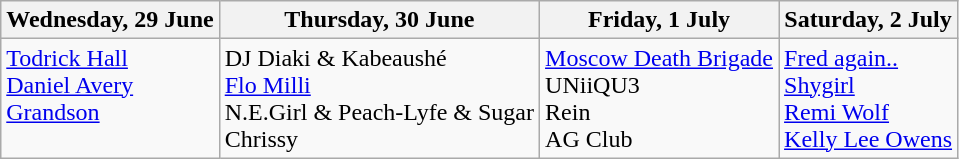<table class="wikitable">
<tr>
<th>Wednesday, 29 June</th>
<th>Thursday, 30 June</th>
<th>Friday, 1 July</th>
<th>Saturday, 2 July</th>
</tr>
<tr valign="top">
<td><a href='#'>Todrick Hall</a><br><a href='#'>Daniel Avery</a><br><a href='#'>Grandson</a></td>
<td>DJ Diaki & Kabeaushé<br><a href='#'>Flo Milli</a><br>N.E.Girl & Peach-Lyfe & Sugar<br>Chrissy</td>
<td><a href='#'>Moscow Death Brigade</a><br>UNiiQU3<br>Rein<br>AG Club</td>
<td><a href='#'>Fred again..</a><br><a href='#'>Shygirl</a><br><a href='#'>Remi Wolf</a><br><a href='#'>Kelly Lee Owens</a></td>
</tr>
</table>
